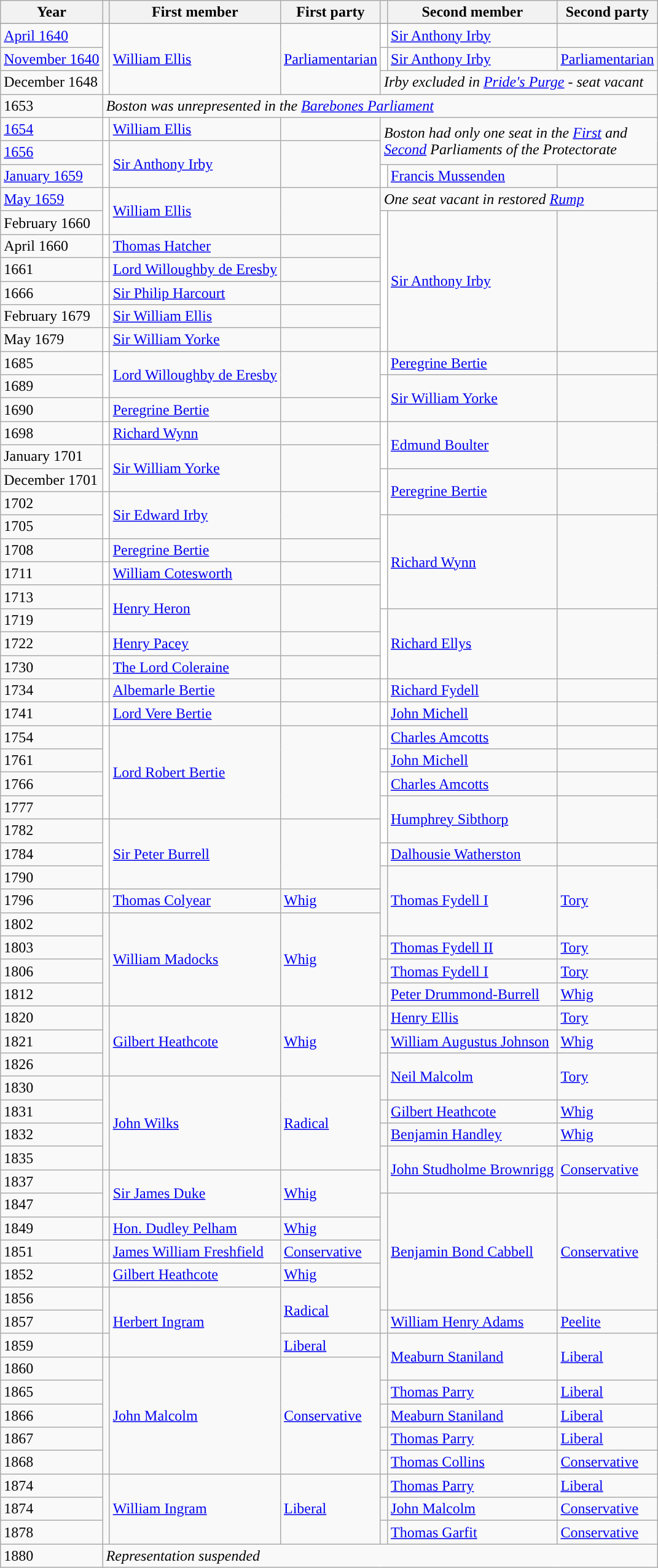<table class="wikitable">
<tr>
<th>Year</th>
<th></th>
<th>First member</th>
<th>First party</th>
<th></th>
<th>Second member</th>
<th>Second party</th>
</tr>
<tr>
</tr>
<tr>
<td><a href='#'>April 1640</a></td>
<td rowspan="3" style="color:inherit;background-color: white"></td>
<td rowspan="3"><a href='#'>William Ellis</a></td>
<td rowspan="3"><a href='#'>Parliamentarian</a></td>
<td style="color:inherit;background-color: white"></td>
<td><a href='#'>Sir Anthony Irby</a></td>
<td></td>
</tr>
<tr>
<td><a href='#'>November 1640</a></td>
<td style="color:inherit;background-color: white"></td>
<td><a href='#'>Sir Anthony Irby</a></td>
<td><a href='#'>Parliamentarian</a></td>
</tr>
<tr>
<td>December 1648</td>
<td colspan="3"><em>Irby excluded in <a href='#'>Pride's Purge</a> - seat vacant</em></td>
</tr>
<tr>
<td>1653</td>
<td colspan="6"><em>Boston was unrepresented in the <a href='#'>Barebones Parliament</a></em></td>
</tr>
<tr>
<td><a href='#'>1654</a></td>
<td style="color:inherit;background-color: white"></td>
<td><a href='#'>William Ellis</a></td>
<td></td>
<td rowspan="2" colspan="3"><em>Boston had only one seat in the <a href='#'>First</a>  and <br><a href='#'>Second</a> Parliaments of the Protectorate</em></td>
</tr>
<tr>
<td><a href='#'>1656</a></td>
<td rowspan="2" style="color:inherit;background-color: white"></td>
<td rowspan="2"><a href='#'>Sir Anthony Irby</a></td>
<td rowspan="2"></td>
</tr>
<tr>
<td><a href='#'>January 1659</a></td>
<td style="color:inherit;background-color: white"></td>
<td><a href='#'>Francis Mussenden</a></td>
<td></td>
</tr>
<tr>
<td><a href='#'>May 1659</a></td>
<td rowspan="2" style="color:inherit;background-color: white"></td>
<td rowspan="2"><a href='#'>William Ellis</a></td>
<td rowspan="2"></td>
<td colspan="3"><em>One seat vacant in restored <a href='#'>Rump</a></em></td>
</tr>
<tr>
<td>February 1660</td>
<td rowspan="6" style="color:inherit;background-color: white"></td>
<td rowspan="6"><a href='#'>Sir Anthony Irby</a></td>
<td rowspan="6"></td>
</tr>
<tr>
<td>April 1660</td>
<td style="color:inherit;background-color: white"></td>
<td><a href='#'>Thomas Hatcher</a></td>
<td></td>
</tr>
<tr>
<td>1661</td>
<td style="color:inherit;background-color: white"></td>
<td><a href='#'>Lord Willoughby de Eresby</a></td>
<td></td>
</tr>
<tr>
<td>1666</td>
<td style="color:inherit;background-color: white"></td>
<td><a href='#'>Sir Philip Harcourt</a></td>
<td></td>
</tr>
<tr>
<td>February 1679</td>
<td style="color:inherit;background-color: white"></td>
<td><a href='#'>Sir William Ellis</a></td>
<td></td>
</tr>
<tr>
<td>May 1679</td>
<td style="color:inherit;background-color: white"></td>
<td><a href='#'>Sir William Yorke</a></td>
<td></td>
</tr>
<tr>
<td>1685</td>
<td rowspan="2" style="color:inherit;background-color: white"></td>
<td rowspan="2"><a href='#'>Lord Willoughby de Eresby</a></td>
<td rowspan="2"></td>
<td style="color:inherit;background-color: white"></td>
<td><a href='#'>Peregrine Bertie</a></td>
<td></td>
</tr>
<tr>
<td>1689</td>
<td rowspan="2" style="color:inherit;background-color: white"></td>
<td rowspan="2"><a href='#'>Sir William Yorke</a></td>
<td rowspan="2"></td>
</tr>
<tr>
<td>1690</td>
<td style="color:inherit;background-color: white"></td>
<td><a href='#'>Peregrine Bertie</a></td>
<td></td>
</tr>
<tr>
<td>1698</td>
<td style="color:inherit;background-color: white"></td>
<td><a href='#'>Richard Wynn</a></td>
<td></td>
<td rowspan="2" style="color:inherit;background-color: white"></td>
<td rowspan="2"><a href='#'>Edmund Boulter</a></td>
<td rowspan="2"></td>
</tr>
<tr>
<td>January 1701</td>
<td rowspan="2" style="color:inherit;background-color: white"></td>
<td rowspan="2"><a href='#'>Sir William Yorke</a></td>
<td rowspan="2"></td>
</tr>
<tr>
<td>December 1701</td>
<td rowspan="2" style="color:inherit;background-color: white"></td>
<td rowspan="2"><a href='#'>Peregrine Bertie</a></td>
<td rowspan="2"></td>
</tr>
<tr>
<td>1702</td>
<td rowspan="2" style="color:inherit;background-color: white"></td>
<td rowspan="2"><a href='#'>Sir Edward Irby</a></td>
<td rowspan="2"></td>
</tr>
<tr>
<td>1705</td>
<td rowspan="4" style="color:inherit;background-color: white"></td>
<td rowspan="4"><a href='#'>Richard Wynn</a></td>
<td rowspan="4"></td>
</tr>
<tr>
<td>1708</td>
<td style="color:inherit;background-color: white"></td>
<td><a href='#'>Peregrine Bertie</a></td>
<td></td>
</tr>
<tr>
<td>1711</td>
<td style="color:inherit;background-color: white"></td>
<td><a href='#'>William Cotesworth</a></td>
<td></td>
</tr>
<tr>
<td>1713</td>
<td rowspan="2" style="color:inherit;background-color: white"></td>
<td rowspan="2"><a href='#'>Henry Heron</a></td>
<td rowspan="2"></td>
</tr>
<tr>
<td>1719</td>
<td rowspan="3" style="color:inherit;background-color: white"></td>
<td rowspan="3"><a href='#'>Richard Ellys</a></td>
<td rowspan="3"></td>
</tr>
<tr>
<td>1722</td>
<td style="color:inherit;background-color: white"></td>
<td><a href='#'>Henry Pacey</a></td>
<td></td>
</tr>
<tr>
<td>1730</td>
<td style="color:inherit;background-color: white"></td>
<td><a href='#'>The Lord Coleraine</a></td>
<td></td>
</tr>
<tr>
<td>1734</td>
<td style="color:inherit;background-color: white"></td>
<td><a href='#'>Albemarle Bertie</a></td>
<td></td>
<td style="color:inherit;background-color: white"></td>
<td><a href='#'>Richard Fydell</a></td>
<td></td>
</tr>
<tr>
<td>1741</td>
<td style="color:inherit;background-color: white"></td>
<td><a href='#'>Lord Vere Bertie</a></td>
<td></td>
<td style="color:inherit;background-color: white"></td>
<td><a href='#'>John Michell</a></td>
<td></td>
</tr>
<tr>
<td>1754</td>
<td rowspan="4" style="color:inherit;background-color: white"></td>
<td rowspan="4"><a href='#'>Lord Robert Bertie</a></td>
<td rowspan="4"></td>
<td style="color:inherit;background-color: white"></td>
<td><a href='#'>Charles Amcotts</a></td>
<td></td>
</tr>
<tr>
<td>1761</td>
<td style="color:inherit;background-color: white"></td>
<td><a href='#'>John Michell</a></td>
<td></td>
</tr>
<tr>
<td>1766</td>
<td style="color:inherit;background-color: white"></td>
<td><a href='#'>Charles Amcotts</a></td>
<td></td>
</tr>
<tr>
<td>1777</td>
<td rowspan="2" style="color:inherit;background-color: white"></td>
<td rowspan="2"><a href='#'>Humphrey Sibthorp</a></td>
<td rowspan="2"></td>
</tr>
<tr>
<td>1782</td>
<td rowspan="3" style="color:inherit;background-color: white"></td>
<td rowspan="3"><a href='#'>Sir Peter Burrell</a></td>
<td rowspan="3"></td>
</tr>
<tr>
<td>1784</td>
<td style="color:inherit;background-color: white"></td>
<td><a href='#'>Dalhousie Watherston</a></td>
<td></td>
</tr>
<tr>
<td>1790</td>
<td rowspan="3" style="color:inherit;background-color: "></td>
<td rowspan="3"><a href='#'>Thomas Fydell I</a></td>
<td rowspan="3"><a href='#'>Tory</a></td>
</tr>
<tr>
<td>1796</td>
<td style="color:inherit;background-color: "></td>
<td><a href='#'>Thomas Colyear</a></td>
<td><a href='#'>Whig</a></td>
</tr>
<tr>
<td>1802</td>
<td rowspan="4" style="color:inherit;background-color: "></td>
<td rowspan="4"><a href='#'>William Madocks</a></td>
<td rowspan="4"><a href='#'>Whig</a></td>
</tr>
<tr>
<td>1803</td>
<td style="color:inherit;background-color: "></td>
<td><a href='#'>Thomas Fydell II</a></td>
<td><a href='#'>Tory</a></td>
</tr>
<tr>
<td>1806</td>
<td style="color:inherit;background-color: "></td>
<td><a href='#'>Thomas Fydell I</a></td>
<td><a href='#'>Tory</a></td>
</tr>
<tr>
<td>1812</td>
<td style="color:inherit;background-color: "></td>
<td><a href='#'>Peter Drummond-Burrell</a></td>
<td><a href='#'>Whig</a></td>
</tr>
<tr>
<td>1820</td>
<td rowspan="3" style="color:inherit;background-color: "></td>
<td rowspan="3"><a href='#'>Gilbert Heathcote</a></td>
<td rowspan="3"><a href='#'>Whig</a></td>
<td style="color:inherit;background-color: "></td>
<td><a href='#'>Henry Ellis</a></td>
<td><a href='#'>Tory</a></td>
</tr>
<tr>
<td>1821</td>
<td style="color:inherit;background-color: "></td>
<td><a href='#'>William Augustus Johnson</a></td>
<td><a href='#'>Whig</a></td>
</tr>
<tr>
<td>1826</td>
<td rowspan="2" style="color:inherit;background-color: "></td>
<td rowspan="2"><a href='#'>Neil Malcolm</a></td>
<td rowspan="2"><a href='#'>Tory</a></td>
</tr>
<tr>
<td>1830</td>
<td rowspan="4" style="color:inherit;background-color: "></td>
<td rowspan="4"><a href='#'>John Wilks</a></td>
<td rowspan="4"><a href='#'>Radical</a></td>
</tr>
<tr>
<td>1831</td>
<td style="color:inherit;background-color: "></td>
<td><a href='#'>Gilbert Heathcote</a></td>
<td><a href='#'>Whig</a></td>
</tr>
<tr>
<td>1832</td>
<td style="color:inherit;background-color: "></td>
<td><a href='#'>Benjamin Handley</a></td>
<td><a href='#'>Whig</a></td>
</tr>
<tr>
<td>1835</td>
<td rowspan="2" style="color:inherit;background-color: "></td>
<td rowspan="2"><a href='#'>John Studholme Brownrigg</a></td>
<td rowspan="2"><a href='#'>Conservative</a></td>
</tr>
<tr>
<td>1837</td>
<td rowspan="2" style="color:inherit;background-color: "></td>
<td rowspan="2"><a href='#'>Sir James Duke</a></td>
<td rowspan="2"><a href='#'>Whig</a></td>
</tr>
<tr>
<td>1847</td>
<td rowspan="5" style="color:inherit;background-color: "></td>
<td rowspan="5"><a href='#'>Benjamin Bond Cabbell</a></td>
<td rowspan="5"><a href='#'>Conservative</a></td>
</tr>
<tr>
<td>1849</td>
<td style="color:inherit;background-color: "></td>
<td><a href='#'>Hon. Dudley Pelham</a></td>
<td><a href='#'>Whig</a></td>
</tr>
<tr>
<td>1851</td>
<td style="color:inherit;background-color: "></td>
<td><a href='#'>James William Freshfield</a></td>
<td><a href='#'>Conservative</a></td>
</tr>
<tr>
<td>1852</td>
<td style="color:inherit;background-color: "></td>
<td><a href='#'>Gilbert Heathcote</a></td>
<td><a href='#'>Whig</a></td>
</tr>
<tr>
<td>1856</td>
<td rowspan="2" style="color:inherit;background-color: "></td>
<td rowspan="3"><a href='#'>Herbert Ingram</a></td>
<td rowspan="2"><a href='#'>Radical</a></td>
</tr>
<tr>
<td>1857</td>
<td style="color:inherit;background-color: "></td>
<td><a href='#'>William Henry Adams</a></td>
<td><a href='#'>Peelite</a></td>
</tr>
<tr>
<td>1859</td>
<td style="color:inherit;background-color: "></td>
<td><a href='#'>Liberal</a></td>
<td rowspan="2" style="color:inherit;background-color: "></td>
<td rowspan="2"><a href='#'>Meaburn Staniland</a></td>
<td rowspan="2"><a href='#'>Liberal</a></td>
</tr>
<tr>
<td>1860</td>
<td rowspan="5" style="color:inherit;background-color: "></td>
<td rowspan="5"><a href='#'>John Malcolm</a></td>
<td rowspan="5"><a href='#'>Conservative</a></td>
</tr>
<tr>
<td>1865</td>
<td style="color:inherit;background-color: "></td>
<td><a href='#'>Thomas Parry</a></td>
<td><a href='#'>Liberal</a></td>
</tr>
<tr>
<td>1866</td>
<td style="color:inherit;background-color: "></td>
<td><a href='#'>Meaburn Staniland</a></td>
<td><a href='#'>Liberal</a></td>
</tr>
<tr>
<td>1867</td>
<td style="color:inherit;background-color: "></td>
<td><a href='#'>Thomas Parry</a></td>
<td><a href='#'>Liberal</a></td>
</tr>
<tr>
<td>1868</td>
<td style="color:inherit;background-color: "></td>
<td><a href='#'>Thomas Collins</a></td>
<td><a href='#'>Conservative</a></td>
</tr>
<tr>
<td>1874</td>
<td rowspan="3" style="color:inherit;background-color: "></td>
<td rowspan="3"><a href='#'>William Ingram</a></td>
<td rowspan="3"><a href='#'>Liberal</a></td>
<td style="color:inherit;background-color: "></td>
<td><a href='#'>Thomas Parry</a></td>
<td><a href='#'>Liberal</a></td>
</tr>
<tr>
<td>1874</td>
<td style="color:inherit;background-color: "></td>
<td><a href='#'>John Malcolm</a></td>
<td><a href='#'>Conservative</a></td>
</tr>
<tr>
<td>1878</td>
<td style="color:inherit;background-color: "></td>
<td><a href='#'>Thomas Garfit</a></td>
<td><a href='#'>Conservative</a></td>
</tr>
<tr>
<td>1880</td>
<td colspan="6"><em>Representation suspended</em></td>
</tr>
</table>
